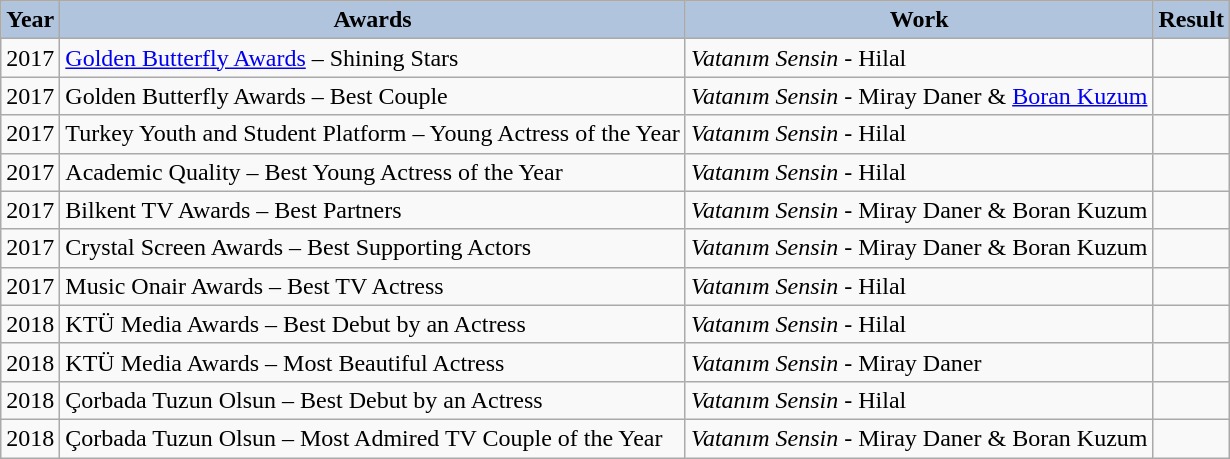<table class="wikitable sortable">
<tr>
<th style="background:LightSteelBlue">Year</th>
<th style="background:LightSteelBlue">Awards</th>
<th style="background:LightSteelBlue">Work</th>
<th style="background:LightSteelBlue">Result</th>
</tr>
<tr>
<td>2017</td>
<td><a href='#'>Golden Butterfly Awards</a> – Shining Stars</td>
<td><em>Vatanım Sensin</em> - Hilal</td>
<td></td>
</tr>
<tr>
<td>2017</td>
<td>Golden Butterfly Awards – Best Couple</td>
<td><em>Vatanım Sensin</em> - Miray Daner & <a href='#'>Boran Kuzum</a></td>
<td></td>
</tr>
<tr>
<td>2017</td>
<td>Turkey Youth and Student Platform – Young Actress of the Year</td>
<td><em>Vatanım Sensin</em> - Hilal</td>
<td></td>
</tr>
<tr>
<td>2017</td>
<td>Academic Quality – Best Young Actress of the Year</td>
<td><em>Vatanım Sensin</em> - Hilal</td>
<td></td>
</tr>
<tr>
<td>2017</td>
<td>Bilkent TV Awards – Best Partners</td>
<td><em>Vatanım Sensin</em> - Miray Daner & Boran Kuzum</td>
<td></td>
</tr>
<tr>
<td>2017</td>
<td>Crystal Screen Awards – Best Supporting Actors</td>
<td><em>Vatanım Sensin</em> - Miray Daner & Boran Kuzum</td>
<td></td>
</tr>
<tr>
<td>2017</td>
<td>Music Onair Awards – Best TV Actress</td>
<td><em>Vatanım Sensin</em> - Hilal</td>
<td></td>
</tr>
<tr>
<td>2018</td>
<td>KTÜ Media Awards – Best Debut by an Actress</td>
<td><em>Vatanım Sensin</em> - Hilal</td>
<td></td>
</tr>
<tr>
<td>2018</td>
<td>KTÜ Media Awards – Most Beautiful Actress</td>
<td><em>Vatanım Sensin</em> - Miray Daner</td>
<td></td>
</tr>
<tr>
<td>2018</td>
<td>Çorbada Tuzun Olsun – Best Debut by an Actress</td>
<td><em>Vatanım Sensin</em> - Hilal</td>
<td></td>
</tr>
<tr>
<td>2018</td>
<td>Çorbada Tuzun Olsun – Most Admired TV Couple of the Year</td>
<td><em>Vatanım Sensin</em> - Miray Daner & Boran Kuzum</td>
<td></td>
</tr>
</table>
